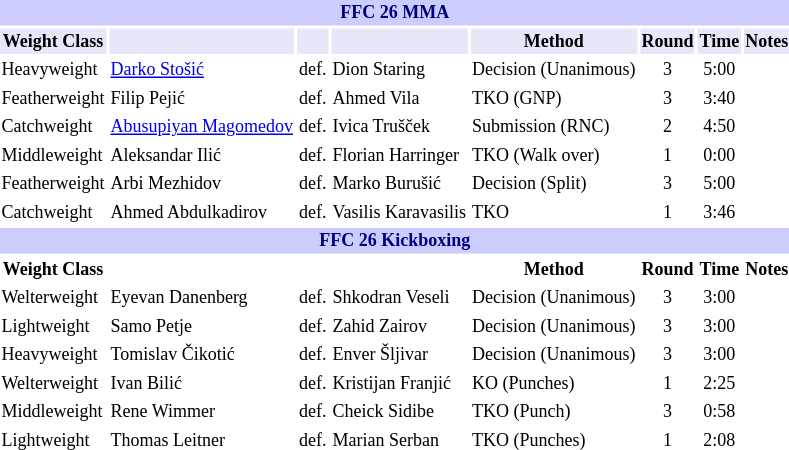<table class="toccolours" style="font-size: 75%;">
<tr>
<th colspan="8" style="background-color: #ccf; color: #000080; text-align: center;"><strong>FFC 26 MMA</strong></th>
</tr>
<tr>
<th colspan="1" style="background-color: #E6E8FA; color: #000000; text-align: center;">Weight Class</th>
<th colspan="1" style="background-color: #E6E8FA; color: #000000; text-align: center;"></th>
<th colspan="1" style="background-color: #E6E8FA; color: #000000; text-align: center;"></th>
<th colspan="1" style="background-color: #E6E8FA; color: #000000; text-align: center;"></th>
<th colspan="1" style="background-color: #E6E8FA; color: #000000; text-align: center;">Method</th>
<th colspan="1" style="background-color: #E6E8FA; color: #000000; text-align: center;">Round</th>
<th colspan="1" style="background-color: #E6E8FA; color: #000000; text-align: center;">Time</th>
<th colspan="1" style="background-color: #E6E8FA; color: #000000; text-align: center;">Notes</th>
</tr>
<tr>
<td>Heavyweight</td>
<td><a href='#'>Darko Stošić</a></td>
<td>def.</td>
<td>Dion Staring</td>
<td>Decision (Unanimous)</td>
<td align="center">3</td>
<td align="center">5:00</td>
<td></td>
</tr>
<tr>
<td>Featherweight</td>
<td>Filip Pejić</td>
<td>def.</td>
<td>Ahmed Vila</td>
<td>TKO (GNP)</td>
<td align="center">3</td>
<td align="center">3:40</td>
<td></td>
</tr>
<tr>
<td>Catchweight</td>
<td><a href='#'>Abusupiyan Magomedov</a></td>
<td>def.</td>
<td>Ivica Trušček</td>
<td>Submission (RNC)</td>
<td align="center">2</td>
<td align="center">4:50</td>
<td></td>
</tr>
<tr>
<td>Middleweight</td>
<td>Aleksandar Ilić</td>
<td>def.</td>
<td>Florian Harringer</td>
<td>TKO (Walk over)</td>
<td align="center">1</td>
<td align="center">0:00</td>
<td></td>
</tr>
<tr>
<td>Featherweight</td>
<td>Arbi Mezhidov</td>
<td>def.</td>
<td>Marko Burušić</td>
<td>Decision (Split)</td>
<td align="center">3</td>
<td align="center">5:00</td>
<td></td>
</tr>
<tr>
<td>Catchweight</td>
<td>Ahmed Abdulkadirov</td>
<td>def.</td>
<td>Vasilis Karavasilis</td>
<td>TKO</td>
<td align="center">1</td>
<td align="center">3:46</td>
<td></td>
</tr>
<tr>
<th colspan="8" style="background-color: #ccf; color: #000080; text-align: center;"><strong>FFC 26 Kickboxing</strong></th>
</tr>
<tr>
<th colspan="1">Weight Class</th>
<th colspan="1"></th>
<th colspan="1"></th>
<th colspan="1"></th>
<th colspan="1">Method</th>
<th colspan="1">Round</th>
<th colspan="1">Time</th>
<th colspan="1">Notes</th>
</tr>
<tr>
<td>Welterweight</td>
<td>Eyevan Danenberg</td>
<td>def.</td>
<td>Shkodran Veseli</td>
<td>Decision (Unanimous)</td>
<td align="center">3</td>
<td align="center">3:00</td>
<td></td>
</tr>
<tr>
<td>Lightweight</td>
<td>Samo Petje</td>
<td>def.</td>
<td>Zahid Zairov</td>
<td>Decision (Unanimous)</td>
<td align="center">3</td>
<td align="center">3:00</td>
<td></td>
</tr>
<tr>
<td>Heavyweight</td>
<td>Tomislav Čikotić</td>
<td>def.</td>
<td>Enver Šljivar</td>
<td>Decision (Unanimous)</td>
<td align="center">3</td>
<td align="center">3:00</td>
<td></td>
</tr>
<tr>
<td>Welterweight</td>
<td>Ivan Bilić</td>
<td>def.</td>
<td>Kristijan Franjić</td>
<td>KO (Punches)</td>
<td align="center">1</td>
<td align="center">2:25</td>
<td></td>
</tr>
<tr>
<td>Middleweight</td>
<td>Rene Wimmer</td>
<td>def.</td>
<td>Cheick Sidibe</td>
<td>TKO (Punch)</td>
<td align="center">3</td>
<td align="center">0:58</td>
<td></td>
</tr>
<tr>
<td>Lightweight</td>
<td>Thomas Leitner</td>
<td>def.</td>
<td>Marian Serban</td>
<td>TKO (Punches)</td>
<td align="center">1</td>
<td align="center">2:08</td>
<td></td>
</tr>
<tr>
</tr>
</table>
